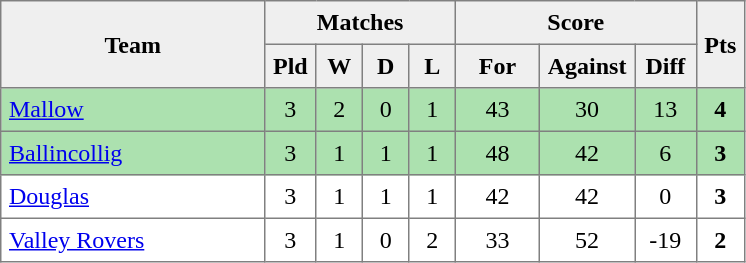<table style=border-collapse:collapse border=1 cellspacing=0 cellpadding=5>
<tr align=center bgcolor=#efefef>
<th rowspan=2 width=165>Team</th>
<th colspan=4>Matches</th>
<th colspan=3>Score</th>
<th rowspan=2width=20>Pts</th>
</tr>
<tr align=center bgcolor=#efefef>
<th width=20>Pld</th>
<th width=20>W</th>
<th width=20>D</th>
<th width=20>L</th>
<th width=45>For</th>
<th width=45>Against</th>
<th width=30>Diff</th>
</tr>
<tr align=center style="background:#ACE1AF;">
<td style="text-align:left;"><a href='#'>Mallow</a></td>
<td>3</td>
<td>2</td>
<td>0</td>
<td>1</td>
<td>43</td>
<td>30</td>
<td>13</td>
<td><strong>4</strong></td>
</tr>
<tr align=center  style="background:#ACE1AF;">
<td style="text-align:left;"><a href='#'>Ballincollig</a></td>
<td>3</td>
<td>1</td>
<td>1</td>
<td>1</td>
<td>48</td>
<td>42</td>
<td>6</td>
<td><strong>3</strong></td>
</tr>
<tr align=center>
<td style="text-align:left;"><a href='#'>Douglas</a></td>
<td>3</td>
<td>1</td>
<td>1</td>
<td>1</td>
<td>42</td>
<td>42</td>
<td>0</td>
<td><strong>3</strong></td>
</tr>
<tr align=center>
<td style="text-align:left;"><a href='#'>Valley Rovers</a></td>
<td>3</td>
<td>1</td>
<td>0</td>
<td>2</td>
<td>33</td>
<td>52</td>
<td>-19</td>
<td><strong>2</strong></td>
</tr>
</table>
